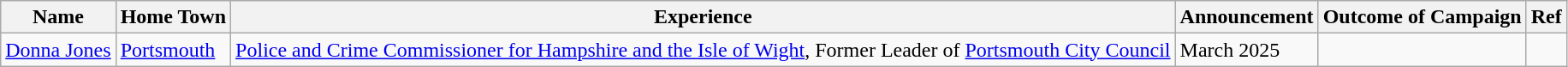<table class="wikitable">
<tr>
<th>Name</th>
<th>Home Town</th>
<th>Experience</th>
<th>Announcement</th>
<th>Outcome of Campaign</th>
<th>Ref</th>
</tr>
<tr>
<td><a href='#'>Donna Jones</a></td>
<td><a href='#'>Portsmouth</a></td>
<td><a href='#'>Police and Crime Commissioner for Hampshire and the Isle of Wight</a>, Former Leader of <a href='#'>Portsmouth City Council</a></td>
<td>March 2025</td>
<td></td>
<td></td>
</tr>
</table>
